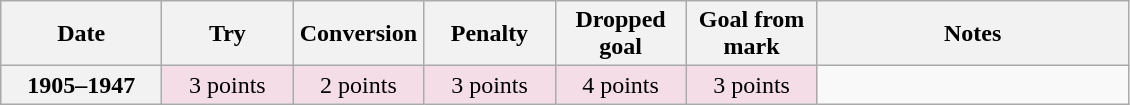<table class="wikitable">
<tr>
<th scope="col" style="width:100px;">Date</th>
<th scope="col" style="width:80px;">Try</th>
<th scope="col" style="width:80px;">Conversion</th>
<th scope="col" style="width:80px;">Penalty</th>
<th scope="col" style="width:80px;">Dropped goal</th>
<th scope="col" style="width:80px;">Goal from mark</th>
<th scope="col" style="width:200px;">Notes<br></th>
</tr>
<tr style="text-align:center;background:#F4DDE7;">
<th>1905–1947</th>
<td>3 points</td>
<td>2 points</td>
<td>3 points</td>
<td>4 points</td>
<td>3 points<br></td>
</tr>
</table>
